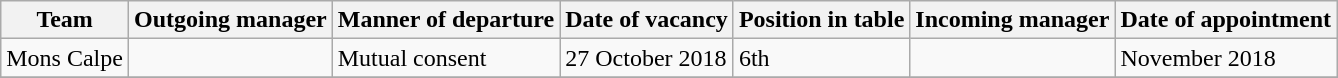<table class="wikitable sortable">
<tr>
<th>Team</th>
<th>Outgoing manager</th>
<th>Manner of departure</th>
<th>Date of vacancy</th>
<th>Position in table</th>
<th>Incoming manager</th>
<th>Date of appointment</th>
</tr>
<tr>
<td>Mons Calpe</td>
<td></td>
<td>Mutual consent</td>
<td>27 October 2018</td>
<td>6th</td>
<td></td>
<td>November 2018</td>
</tr>
<tr>
</tr>
</table>
